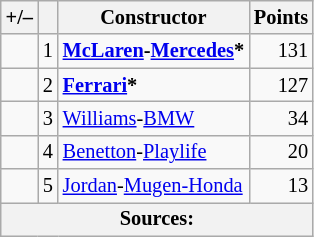<table class="wikitable" style="font-size: 85%;">
<tr>
<th scope="col">+/–</th>
<th scope="col"></th>
<th scope="col">Constructor</th>
<th scope="col">Points</th>
</tr>
<tr>
<td align="left"></td>
<td align="center">1</td>
<td> <strong><a href='#'>McLaren</a>-<a href='#'>Mercedes</a>*</strong></td>
<td align="right">131</td>
</tr>
<tr>
<td align="left"></td>
<td align="center">2</td>
<td> <strong><a href='#'>Ferrari</a>*</strong></td>
<td align="right">127</td>
</tr>
<tr>
<td align="left"></td>
<td align="center">3</td>
<td> <a href='#'>Williams</a>-<a href='#'>BMW</a></td>
<td align="right">34</td>
</tr>
<tr>
<td align="left"></td>
<td align="center">4</td>
<td> <a href='#'>Benetton</a>-<a href='#'>Playlife</a></td>
<td align="right">20</td>
</tr>
<tr>
<td align="left"></td>
<td align="center">5</td>
<td> <a href='#'>Jordan</a>-<a href='#'>Mugen-Honda</a></td>
<td align="right">13</td>
</tr>
<tr>
<th colspan=4>Sources:</th>
</tr>
</table>
